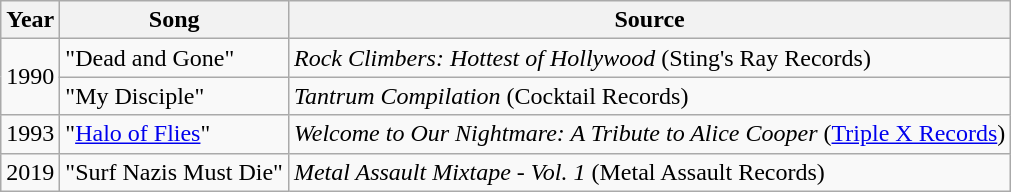<table class="wikitable">
<tr>
<th>Year</th>
<th>Song</th>
<th>Source</th>
</tr>
<tr>
<td rowspan="2">1990</td>
<td>"Dead and Gone"</td>
<td><em>Rock Climbers: Hottest of Hollywood</em> (Sting's Ray Records)</td>
</tr>
<tr>
<td>"My Disciple"</td>
<td><em>Tantrum Compilation</em> (Cocktail Records)</td>
</tr>
<tr>
<td>1993</td>
<td>"<a href='#'>Halo of Flies</a>"</td>
<td><em>Welcome to Our Nightmare: A Tribute to Alice Cooper</em> (<a href='#'>Triple X Records</a>)</td>
</tr>
<tr>
<td>2019</td>
<td>"Surf Nazis Must Die"</td>
<td><em>Metal Assault Mixtape - Vol. 1</em> (Metal Assault Records)</td>
</tr>
</table>
